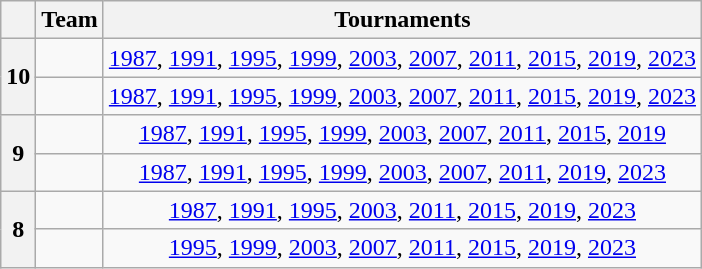<table class="wikitable">
<tr>
<th></th>
<th>Team</th>
<th>Tournaments</th>
</tr>
<tr>
<th rowspan="2">10</th>
<td></td>
<td align=center><a href='#'>1987</a>, <a href='#'>1991</a>, <a href='#'>1995</a>, <a href='#'>1999</a>, <a href='#'>2003</a>, <a href='#'>2007</a>, <a href='#'>2011</a>, <a href='#'>2015</a>, <a href='#'>2019</a>, <a href='#'>2023</a></td>
</tr>
<tr>
<td></td>
<td align=center><a href='#'>1987</a>, <a href='#'>1991</a>, <a href='#'>1995</a>, <a href='#'>1999</a>, <a href='#'>2003</a>, <a href='#'>2007</a>, <a href='#'>2011</a>, <a href='#'>2015</a>, <a href='#'>2019</a>, <a href='#'>2023</a></td>
</tr>
<tr>
<th rowspan="2">9</th>
<td></td>
<td align=center><a href='#'>1987</a>, <a href='#'>1991</a>, <a href='#'>1995</a>, <a href='#'>1999</a>, <a href='#'>2003</a>, <a href='#'>2007</a>, <a href='#'>2011</a>, <a href='#'>2015</a>, <a href='#'>2019</a></td>
</tr>
<tr>
<td></td>
<td align=center><a href='#'>1987</a>, <a href='#'>1991</a>, <a href='#'>1995</a>, <a href='#'>1999</a>, <a href='#'>2003</a>, <a href='#'>2007</a>, <a href='#'>2011</a>, <a href='#'>2019</a>, <a href='#'>2023</a></td>
</tr>
<tr>
<th rowspan="2">8</th>
<td></td>
<td align=center><a href='#'>1987</a>, <a href='#'>1991</a>, <a href='#'>1995</a>, <a href='#'>2003</a>, <a href='#'>2011</a>, <a href='#'>2015</a>, <a href='#'>2019</a>, <a href='#'>2023</a></td>
</tr>
<tr>
<td></td>
<td align=center><a href='#'>1995</a>, <a href='#'>1999</a>, <a href='#'>2003</a>, <a href='#'>2007</a>, <a href='#'>2011</a>, <a href='#'>2015</a>, <a href='#'>2019</a>, <a href='#'>2023</a></td>
</tr>
</table>
